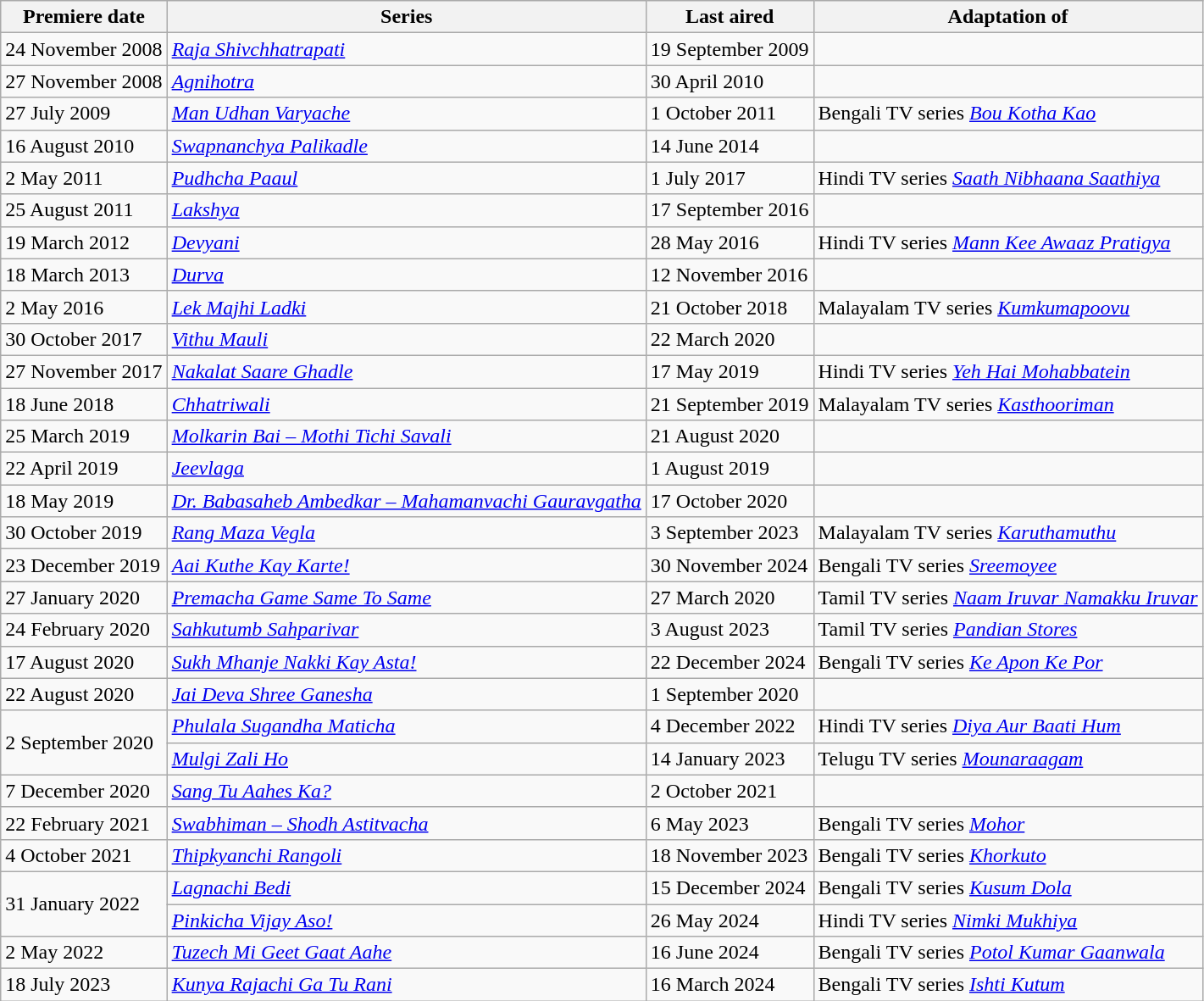<table class="wikitable sortable">
<tr>
<th>Premiere date</th>
<th>Series</th>
<th>Last aired</th>
<th>Adaptation of</th>
</tr>
<tr>
<td>24 November 2008</td>
<td><em><a href='#'>Raja Shivchhatrapati</a></em></td>
<td>19 September 2009</td>
<td></td>
</tr>
<tr>
<td>27 November 2008</td>
<td><em><a href='#'>Agnihotra</a></em></td>
<td>30 April 2010</td>
<td></td>
</tr>
<tr>
<td>27 July 2009</td>
<td><em><a href='#'>Man Udhan Varyache</a></em></td>
<td>1 October 2011</td>
<td>Bengali TV series <em><a href='#'>Bou Kotha Kao</a></em></td>
</tr>
<tr>
<td>16 August 2010</td>
<td><em><a href='#'>Swapnanchya Palikadle</a></em></td>
<td>14 June 2014</td>
<td></td>
</tr>
<tr>
<td>2 May 2011</td>
<td><em><a href='#'>Pudhcha Paaul</a></em></td>
<td>1 July 2017</td>
<td>Hindi TV series <em><a href='#'>Saath Nibhaana Saathiya</a></em></td>
</tr>
<tr>
<td>25 August 2011</td>
<td><em><a href='#'>Lakshya</a></em></td>
<td>17 September 2016</td>
<td></td>
</tr>
<tr>
<td>19 March 2012</td>
<td><em><a href='#'>Devyani</a></em></td>
<td>28 May 2016</td>
<td>Hindi TV series <em><a href='#'>Mann Kee Awaaz Pratigya</a></em></td>
</tr>
<tr>
<td>18 March 2013</td>
<td><em><a href='#'>Durva</a></em></td>
<td>12 November 2016</td>
<td></td>
</tr>
<tr>
<td>2 May 2016</td>
<td><em><a href='#'>Lek Majhi Ladki</a></em></td>
<td>21 October 2018</td>
<td>Malayalam TV series <em><a href='#'>Kumkumapoovu</a></em></td>
</tr>
<tr>
<td>30 October 2017</td>
<td><em><a href='#'>Vithu Mauli</a></em></td>
<td>22 March 2020</td>
<td></td>
</tr>
<tr>
<td>27 November 2017</td>
<td><em><a href='#'>Nakalat Saare Ghadle</a></em></td>
<td>17 May 2019</td>
<td>Hindi TV series <em><a href='#'>Yeh Hai Mohabbatein</a></em></td>
</tr>
<tr>
<td>18 June 2018</td>
<td><em><a href='#'>Chhatriwali</a></em></td>
<td>21 September 2019</td>
<td>Malayalam TV series <em><a href='#'>Kasthooriman</a></em></td>
</tr>
<tr>
<td>25 March 2019</td>
<td><em><a href='#'>Molkarin Bai – Mothi Tichi Savali</a></em></td>
<td>21 August 2020</td>
<td></td>
</tr>
<tr>
<td>22 April 2019</td>
<td><em><a href='#'>Jeevlaga</a></em></td>
<td>1 August 2019</td>
<td></td>
</tr>
<tr>
<td>18 May 2019</td>
<td><em><a href='#'>Dr. Babasaheb Ambedkar – Mahamanvachi Gauravgatha</a></em></td>
<td>17 October 2020</td>
<td></td>
</tr>
<tr>
<td>30 October 2019</td>
<td><em><a href='#'>Rang Maza Vegla</a></em></td>
<td>3 September 2023</td>
<td>Malayalam TV series <em><a href='#'>Karuthamuthu</a></em></td>
</tr>
<tr>
<td>23 December 2019</td>
<td><em><a href='#'>Aai Kuthe Kay Karte!</a></em></td>
<td>30 November 2024</td>
<td>Bengali TV series <em><a href='#'>Sreemoyee</a></em></td>
</tr>
<tr>
<td>27 January 2020</td>
<td><em><a href='#'>Premacha Game Same To Same</a></em></td>
<td>27 March 2020</td>
<td>Tamil TV series <em><a href='#'>Naam Iruvar Namakku Iruvar</a></em></td>
</tr>
<tr>
<td>24 February 2020</td>
<td><em><a href='#'>Sahkutumb Sahparivar</a></em></td>
<td>3 August 2023</td>
<td>Tamil TV series <em><a href='#'>Pandian Stores</a></em></td>
</tr>
<tr>
<td>17 August 2020</td>
<td><em><a href='#'>Sukh Mhanje Nakki Kay Asta!</a></em></td>
<td>22 December 2024</td>
<td>Bengali TV series <em><a href='#'>Ke Apon Ke Por</a></em></td>
</tr>
<tr>
<td>22 August 2020</td>
<td><em><a href='#'>Jai Deva Shree Ganesha</a></em></td>
<td>1 September 2020</td>
<td></td>
</tr>
<tr>
<td rowspan="2">2 September 2020</td>
<td><em><a href='#'>Phulala Sugandha Maticha</a></em></td>
<td>4 December 2022</td>
<td>Hindi TV series <em><a href='#'>Diya Aur Baati Hum</a></em></td>
</tr>
<tr>
<td><em><a href='#'>Mulgi Zali Ho</a></em></td>
<td>14 January 2023</td>
<td>Telugu TV series <em><a href='#'>Mounaraagam</a></em></td>
</tr>
<tr>
<td>7 December 2020</td>
<td><em><a href='#'>Sang Tu Aahes Ka?</a></em></td>
<td>2 October 2021</td>
<td></td>
</tr>
<tr>
<td>22 February 2021</td>
<td><em><a href='#'>Swabhiman – Shodh Astitvacha</a></em></td>
<td>6 May 2023</td>
<td>Bengali TV series <em><a href='#'>Mohor</a></em></td>
</tr>
<tr>
<td>4 October 2021</td>
<td><em><a href='#'>Thipkyanchi Rangoli</a></em></td>
<td>18 November 2023</td>
<td>Bengali TV series <em><a href='#'>Khorkuto</a></em></td>
</tr>
<tr>
<td rowspan="2">31 January 2022</td>
<td><em><a href='#'>Lagnachi Bedi</a></em></td>
<td>15 December 2024</td>
<td>Bengali TV series <em><a href='#'>Kusum Dola</a></em></td>
</tr>
<tr>
<td><em><a href='#'>Pinkicha Vijay Aso!</a></em></td>
<td>26 May 2024</td>
<td>Hindi TV series <em><a href='#'>Nimki Mukhiya</a></em></td>
</tr>
<tr>
<td>2 May 2022</td>
<td><em><a href='#'>Tuzech Mi Geet Gaat Aahe</a></em></td>
<td>16 June 2024</td>
<td>Bengali TV series <em><a href='#'>Potol Kumar Gaanwala</a></em></td>
</tr>
<tr>
<td>18 July 2023</td>
<td><em><a href='#'>Kunya Rajachi Ga Tu Rani</a></em></td>
<td>16 March 2024</td>
<td>Bengali TV series <em><a href='#'>Ishti Kutum</a></em></td>
</tr>
</table>
